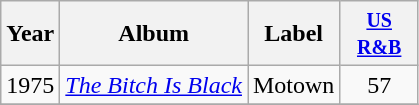<table class="wikitable">
<tr>
<th>Year</th>
<th>Album</th>
<th>Label</th>
<th style="width:45px;"><small><a href='#'>US R&B</a></small><br></th>
</tr>
<tr>
<td>1975</td>
<td><em><a href='#'>The Bitch Is Black</a></em></td>
<td>Motown</td>
<td align=center>57</td>
</tr>
<tr>
</tr>
</table>
